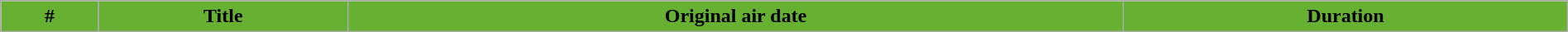<table class="wikitable plainrowheaders" style="width:100%; background:#fff;">
<tr>
<th style="background:#66b032;">#</th>
<th style="background:#66b032;">Title</th>
<th style="background:#66b032;">Original air date</th>
<th style="background:#66b032;">Duration <br>



</th>
</tr>
</table>
